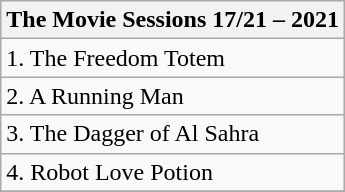<table class="wikitable">
<tr>
<th style text-align: center;"><strong>The Movie Sessions 17/21</strong> – 2021</th>
</tr>
<tr>
<td>1. The Freedom Totem</td>
</tr>
<tr>
<td>2. A Running Man</td>
</tr>
<tr>
<td>3. The Dagger of Al Sahra</td>
</tr>
<tr>
<td>4. Robot Love Potion</td>
</tr>
<tr>
</tr>
</table>
